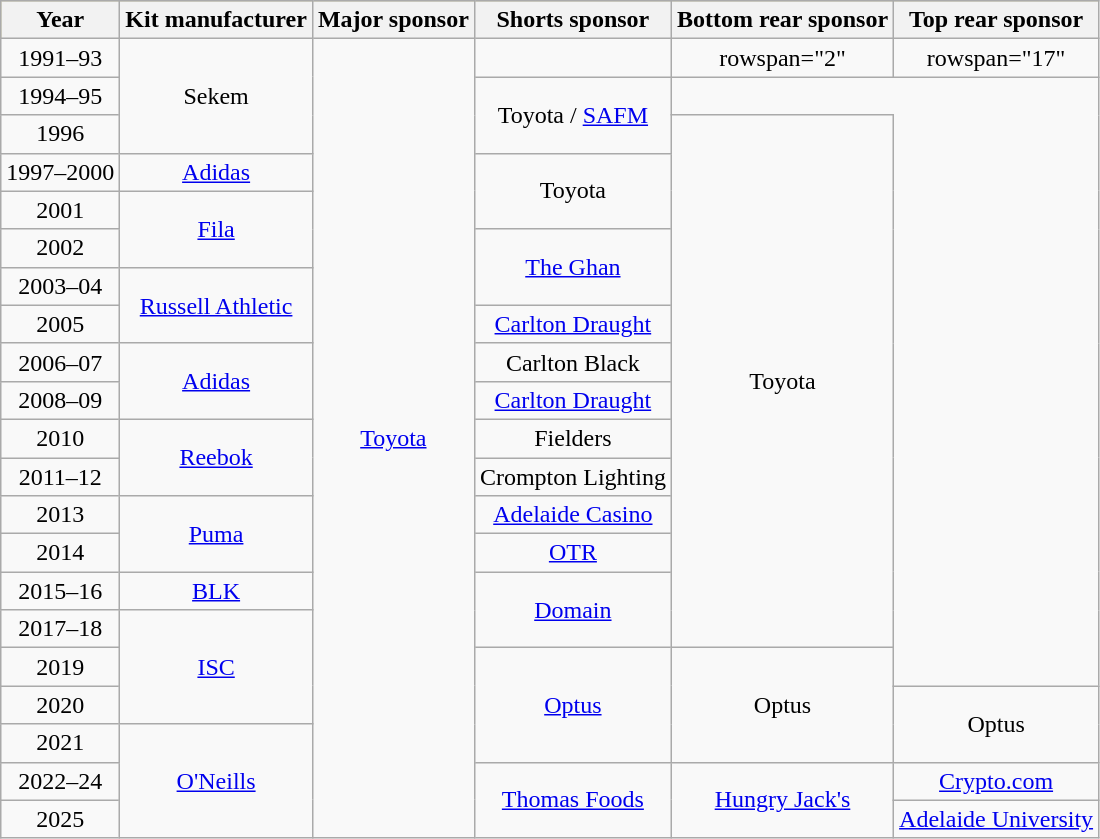<table class="wikitable sortable" style="text-align:center">
<tr style="background:#bdb76b;">
<th>Year</th>
<th>Kit manufacturer</th>
<th>Major sponsor</th>
<th>Shorts sponsor</th>
<th>Bottom rear sponsor</th>
<th>Top rear sponsor</th>
</tr>
<tr>
<td>1991–93</td>
<td rowspan="3">Sekem</td>
<td rowspan="21"><a href='#'>Toyota</a></td>
<td></td>
<td>rowspan="2" </td>
<td>rowspan="17" </td>
</tr>
<tr>
<td>1994–95</td>
<td rowspan="2">Toyota / <a href='#'>SAFM</a></td>
</tr>
<tr>
<td>1996</td>
<td rowspan="14">Toyota</td>
</tr>
<tr>
<td>1997–2000</td>
<td><a href='#'>Adidas</a></td>
<td rowspan="2">Toyota</td>
</tr>
<tr>
<td>2001</td>
<td rowspan="2"><a href='#'>Fila</a></td>
</tr>
<tr>
<td>2002</td>
<td rowspan="2"><a href='#'>The Ghan</a></td>
</tr>
<tr>
<td>2003–04</td>
<td rowspan="2"><a href='#'>Russell Athletic</a></td>
</tr>
<tr>
<td>2005</td>
<td><a href='#'>Carlton Draught</a></td>
</tr>
<tr>
<td>2006–07</td>
<td rowspan="2"><a href='#'>Adidas</a></td>
<td>Carlton Black</td>
</tr>
<tr>
<td>2008–09</td>
<td><a href='#'>Carlton Draught</a></td>
</tr>
<tr>
<td>2010</td>
<td rowspan="2"><a href='#'>Reebok</a></td>
<td>Fielders</td>
</tr>
<tr>
<td>2011–12</td>
<td>Crompton Lighting</td>
</tr>
<tr>
<td>2013</td>
<td rowspan="2"><a href='#'>Puma</a></td>
<td><a href='#'>Adelaide Casino</a></td>
</tr>
<tr>
<td>2014</td>
<td><a href='#'>OTR</a></td>
</tr>
<tr>
<td>2015–16</td>
<td><a href='#'>BLK</a></td>
<td rowspan="2"><a href='#'>Domain</a></td>
</tr>
<tr>
<td>2017–18</td>
<td rowspan="3"><a href='#'>ISC</a></td>
</tr>
<tr>
<td>2019</td>
<td rowspan="3"><a href='#'>Optus</a></td>
<td rowspan="3">Optus</td>
</tr>
<tr>
<td>2020</td>
<td rowspan="2">Optus</td>
</tr>
<tr>
<td>2021</td>
<td rowspan="3"><a href='#'>O'Neills</a></td>
</tr>
<tr>
<td>2022–24</td>
<td rowspan="2"><a href='#'>Thomas Foods</a></td>
<td rowspan="2"><a href='#'>Hungry Jack's</a></td>
<td><a href='#'>Crypto.com</a></td>
</tr>
<tr>
<td>2025</td>
<td><a href='#'>Adelaide University</a></td>
</tr>
</table>
